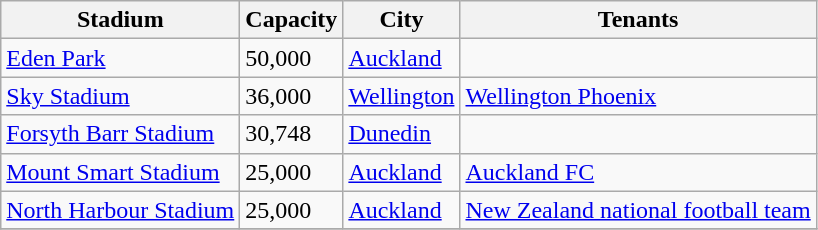<table class="wikitable sortable">
<tr>
<th>Stadium</th>
<th>Capacity</th>
<th>City</th>
<th>Tenants</th>
</tr>
<tr>
<td><a href='#'>Eden Park</a></td>
<td>50,000</td>
<td><a href='#'>Auckland</a></td>
<td></td>
</tr>
<tr>
<td><a href='#'>Sky Stadium</a></td>
<td>36,000</td>
<td><a href='#'>Wellington</a></td>
<td><a href='#'>Wellington Phoenix</a></td>
</tr>
<tr>
<td><a href='#'>Forsyth Barr Stadium</a></td>
<td>30,748</td>
<td><a href='#'>Dunedin</a></td>
<td></td>
</tr>
<tr>
<td><a href='#'>Mount Smart Stadium</a></td>
<td>25,000</td>
<td><a href='#'>Auckland</a></td>
<td><a href='#'>Auckland FC</a></td>
</tr>
<tr>
<td><a href='#'>North Harbour Stadium</a></td>
<td>25,000</td>
<td><a href='#'>Auckland</a></td>
<td><a href='#'>New Zealand national football team</a></td>
</tr>
<tr>
</tr>
</table>
